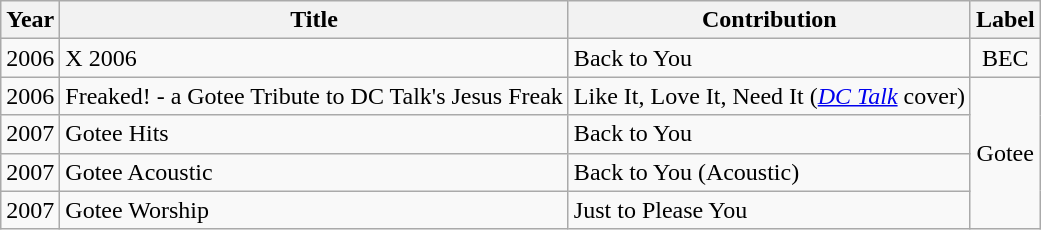<table class="wikitable">
<tr>
<th>Year</th>
<th>Title</th>
<th>Contribution</th>
<th>Label</th>
</tr>
<tr>
<td>2006</td>
<td>X 2006</td>
<td>Back to You</td>
<td style="text-align:center;">BEC</td>
</tr>
<tr>
<td>2006</td>
<td>Freaked! - a Gotee Tribute to DC Talk's Jesus Freak</td>
<td>Like It, Love It, Need It (<em><a href='#'>DC Talk</a></em> cover)</td>
<td rowspan="4" style="text-align:center;">Gotee</td>
</tr>
<tr>
<td>2007</td>
<td>Gotee Hits</td>
<td>Back to You</td>
</tr>
<tr>
<td>2007</td>
<td>Gotee Acoustic</td>
<td>Back to You (Acoustic)</td>
</tr>
<tr>
<td>2007</td>
<td>Gotee Worship</td>
<td>Just to Please You</td>
</tr>
</table>
